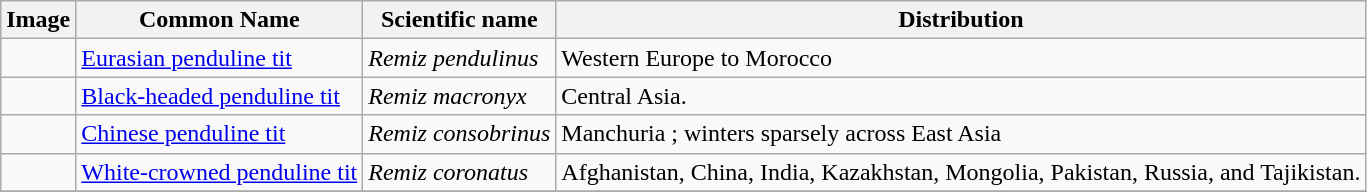<table class="wikitable">
<tr>
<th>Image</th>
<th>Common Name</th>
<th>Scientific name</th>
<th>Distribution</th>
</tr>
<tr>
<td></td>
<td><a href='#'>Eurasian penduline tit</a></td>
<td><em>Remiz pendulinus</em></td>
<td>Western Europe to Morocco</td>
</tr>
<tr>
<td></td>
<td><a href='#'>Black-headed penduline tit</a></td>
<td><em>Remiz macronyx</em></td>
<td>Central Asia.</td>
</tr>
<tr>
<td></td>
<td><a href='#'>Chinese penduline tit</a></td>
<td><em>Remiz consobrinus</em></td>
<td>Manchuria ; winters sparsely across East Asia</td>
</tr>
<tr>
<td></td>
<td><a href='#'>White-crowned penduline tit</a></td>
<td><em>Remiz coronatus</em></td>
<td>Afghanistan, China, India, Kazakhstan, Mongolia, Pakistan, Russia, and Tajikistan.</td>
</tr>
<tr>
</tr>
</table>
